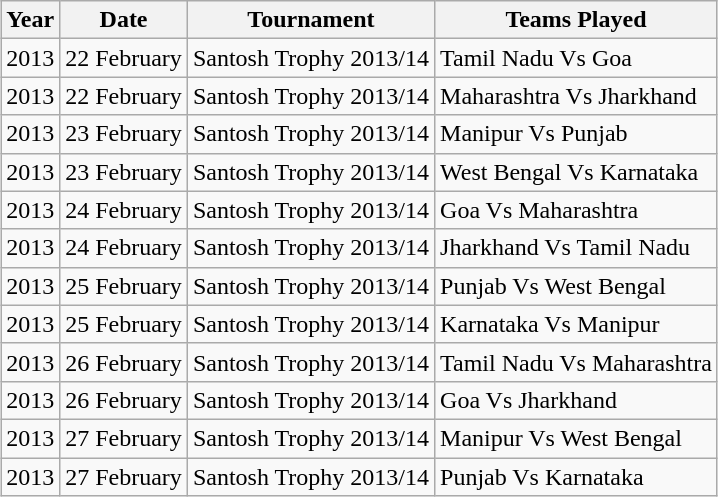<table class="wikitable" style="margin:1em auto;">
<tr>
<th>Year</th>
<th>Date</th>
<th>Tournament</th>
<th>Teams Played</th>
</tr>
<tr>
<td>2013</td>
<td>22 February</td>
<td>Santosh Trophy 2013/14</td>
<td>Tamil Nadu Vs Goa</td>
</tr>
<tr>
<td>2013</td>
<td>22 February</td>
<td>Santosh Trophy 2013/14</td>
<td>Maharashtra Vs Jharkhand</td>
</tr>
<tr>
<td>2013</td>
<td>23 February</td>
<td>Santosh Trophy 2013/14</td>
<td>Manipur Vs Punjab</td>
</tr>
<tr>
<td>2013</td>
<td>23 February</td>
<td>Santosh Trophy 2013/14</td>
<td>West Bengal Vs Karnataka</td>
</tr>
<tr>
<td>2013</td>
<td>24 February</td>
<td>Santosh Trophy 2013/14</td>
<td>Goa Vs Maharashtra</td>
</tr>
<tr>
<td>2013</td>
<td>24 February</td>
<td>Santosh Trophy 2013/14</td>
<td>Jharkhand Vs Tamil Nadu</td>
</tr>
<tr>
<td>2013</td>
<td>25 February</td>
<td>Santosh Trophy 2013/14</td>
<td>Punjab Vs West Bengal</td>
</tr>
<tr>
<td>2013</td>
<td>25 February</td>
<td>Santosh Trophy 2013/14</td>
<td>Karnataka Vs Manipur</td>
</tr>
<tr>
<td>2013</td>
<td>26 February</td>
<td>Santosh Trophy 2013/14</td>
<td>Tamil Nadu Vs Maharashtra</td>
</tr>
<tr>
<td>2013</td>
<td>26 February</td>
<td>Santosh Trophy 2013/14</td>
<td>Goa Vs Jharkhand</td>
</tr>
<tr>
<td>2013</td>
<td>27 February</td>
<td>Santosh Trophy 2013/14</td>
<td>Manipur Vs West Bengal</td>
</tr>
<tr>
<td>2013</td>
<td>27 February</td>
<td>Santosh Trophy 2013/14</td>
<td>Punjab Vs Karnataka</td>
</tr>
</table>
